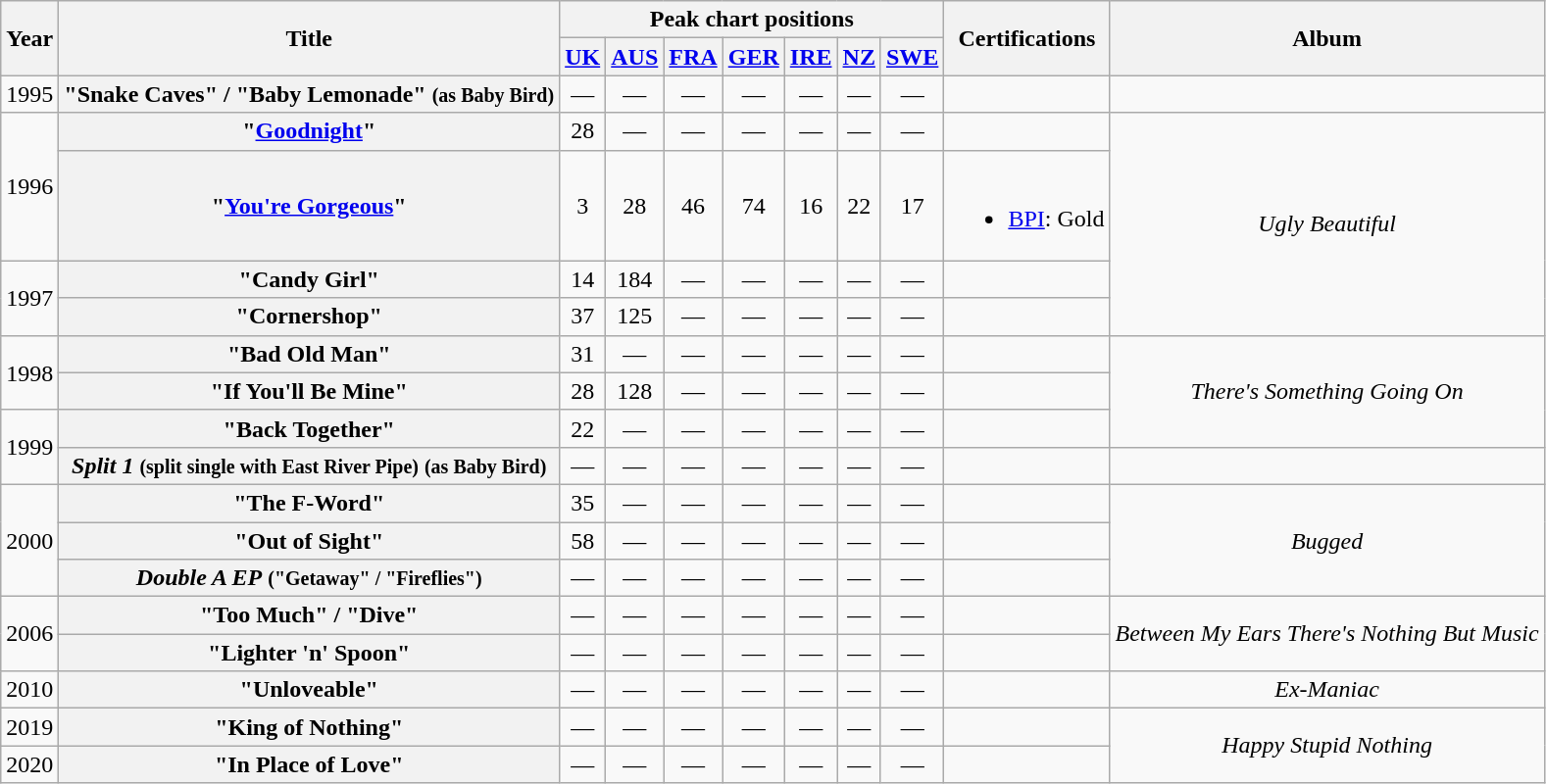<table class="wikitable plainrowheaders" style="text-align:center;" border="1">
<tr>
<th scope="col" rowspan="2">Year</th>
<th scope="col" rowspan="2">Title</th>
<th scope="col" colspan="7">Peak chart positions</th>
<th scope="col" rowspan="2">Certifications</th>
<th scope="col" rowspan="2">Album</th>
</tr>
<tr>
<th><a href='#'>UK</a><br></th>
<th><a href='#'>AUS</a><br></th>
<th><a href='#'>FRA</a><br></th>
<th><a href='#'>GER</a><br></th>
<th><a href='#'>IRE</a><br></th>
<th><a href='#'>NZ</a><br></th>
<th><a href='#'>SWE</a><br></th>
</tr>
<tr>
<td>1995</td>
<th scope="row">"Snake Caves" / "Baby Lemonade" <small>(as Baby Bird)</small></th>
<td>—</td>
<td>—</td>
<td>—</td>
<td>—</td>
<td>—</td>
<td>—</td>
<td>—</td>
<td></td>
<td></td>
</tr>
<tr>
<td rowspan=2>1996</td>
<th scope="row">"<a href='#'>Goodnight</a>"</th>
<td>28</td>
<td>—</td>
<td>—</td>
<td>—</td>
<td>—</td>
<td>—</td>
<td>—</td>
<td></td>
<td rowspan=4><em>Ugly Beautiful</em></td>
</tr>
<tr>
<th scope="row">"<a href='#'>You're Gorgeous</a>"</th>
<td>3</td>
<td>28</td>
<td>46</td>
<td>74</td>
<td>16</td>
<td>22</td>
<td>17</td>
<td><br><ul><li><a href='#'>BPI</a>: Gold</li></ul></td>
</tr>
<tr>
<td rowspan=2>1997</td>
<th scope="row">"Candy Girl"</th>
<td>14</td>
<td>184</td>
<td>—</td>
<td>—</td>
<td>—</td>
<td>—</td>
<td>—</td>
<td></td>
</tr>
<tr>
<th scope="row">"Cornershop"</th>
<td>37</td>
<td>125</td>
<td>—</td>
<td>—</td>
<td>—</td>
<td>—</td>
<td>—</td>
<td></td>
</tr>
<tr>
<td rowspan=2>1998</td>
<th scope="row">"Bad Old Man"</th>
<td>31</td>
<td>—</td>
<td>—</td>
<td>—</td>
<td>—</td>
<td>—</td>
<td>—</td>
<td></td>
<td rowspan="3"><em>There's Something Going On</em></td>
</tr>
<tr>
<th scope="row">"If You'll Be Mine"</th>
<td>28</td>
<td>128</td>
<td>—</td>
<td>—</td>
<td>—</td>
<td>—</td>
<td>—</td>
<td></td>
</tr>
<tr>
<td rowspan=2>1999</td>
<th scope="row">"Back Together"</th>
<td>22</td>
<td>—</td>
<td>—</td>
<td>—</td>
<td>—</td>
<td>—</td>
<td>—</td>
<td></td>
</tr>
<tr>
<th scope="row"><em>Split 1</em> <small>(split single with East River Pipe)</small> <small>(as Baby Bird)</small></th>
<td>—</td>
<td>—</td>
<td>—</td>
<td>—</td>
<td>—</td>
<td>—</td>
<td>—</td>
<td></td>
<td></td>
</tr>
<tr>
<td rowspan="3">2000</td>
<th scope="row">"The F-Word"</th>
<td>35</td>
<td>—</td>
<td>—</td>
<td>—</td>
<td>—</td>
<td>—</td>
<td>—</td>
<td></td>
<td rowspan="3"><em>Bugged</em></td>
</tr>
<tr>
<th scope="row">"Out of Sight"</th>
<td>58</td>
<td>—</td>
<td>—</td>
<td>—</td>
<td>—</td>
<td>—</td>
<td>—</td>
<td></td>
</tr>
<tr>
<th scope="row"><em>Double A EP</em> <small>("Getaway" / "Fireflies")</small></th>
<td>—</td>
<td>—</td>
<td>—</td>
<td>—</td>
<td>—</td>
<td>—</td>
<td>—</td>
<td></td>
</tr>
<tr>
<td rowspan=2>2006</td>
<th scope="row">"Too Much" / "Dive"</th>
<td>—</td>
<td>—</td>
<td>—</td>
<td>—</td>
<td>—</td>
<td>—</td>
<td>—</td>
<td></td>
<td rowspan=2><em>Between My Ears There's Nothing But Music</em></td>
</tr>
<tr>
<th scope="row">"Lighter 'n' Spoon"</th>
<td>—</td>
<td>—</td>
<td>—</td>
<td>—</td>
<td>—</td>
<td>—</td>
<td>—</td>
<td></td>
</tr>
<tr>
<td>2010</td>
<th scope="row">"Unloveable"</th>
<td>—</td>
<td>—</td>
<td>—</td>
<td>—</td>
<td>—</td>
<td>—</td>
<td>—</td>
<td></td>
<td><em>Ex-Maniac</em></td>
</tr>
<tr>
<td>2019</td>
<th scope="row">"King of Nothing"</th>
<td>—</td>
<td>—</td>
<td>—</td>
<td>—</td>
<td>—</td>
<td>—</td>
<td>—</td>
<td></td>
<td rowspan="2"><em>Happy Stupid Nothing</em></td>
</tr>
<tr>
<td>2020</td>
<th scope="row">"In Place of Love"</th>
<td>—</td>
<td>—</td>
<td>—</td>
<td>—</td>
<td>—</td>
<td>—</td>
<td>—</td>
<td></td>
</tr>
</table>
